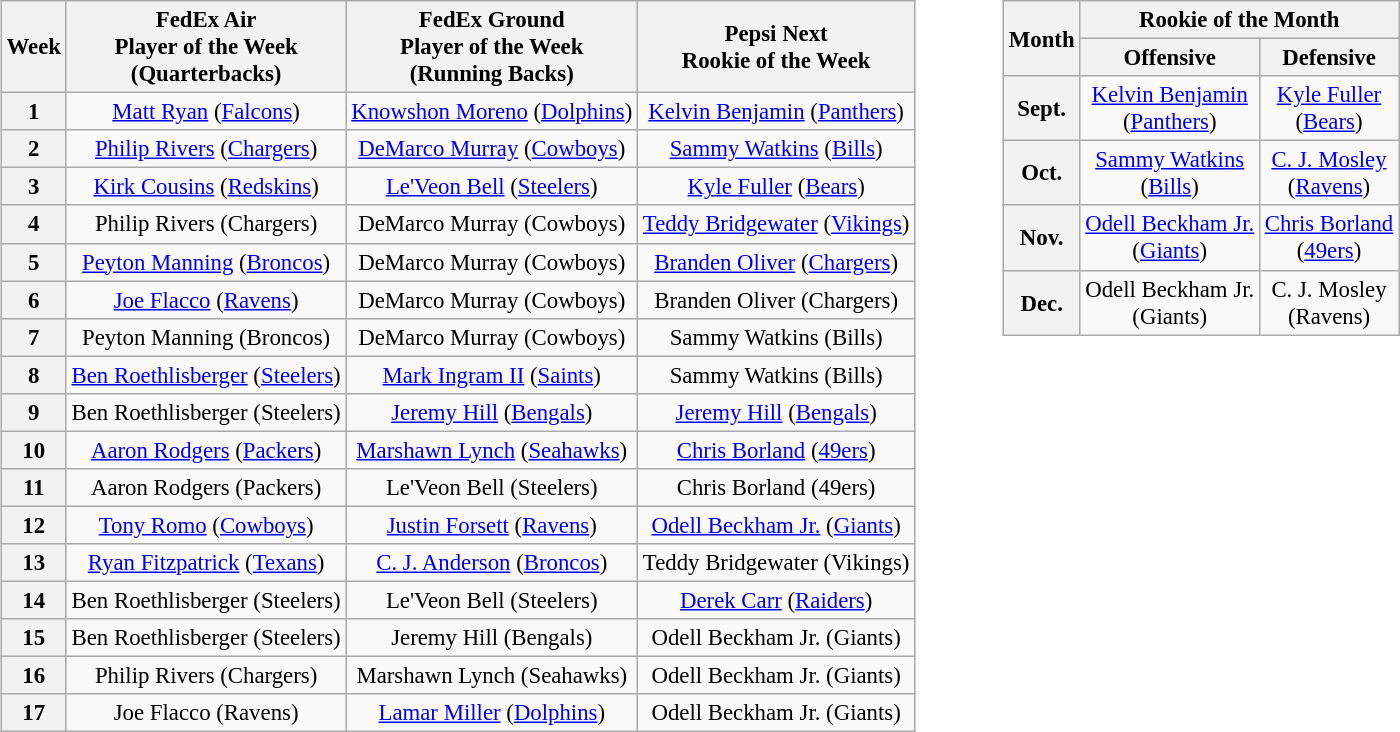<table border=0>
<tr valign="top">
<td><br><table class="wikitable" style="font-size: 95%; text-align: center;">
<tr>
<th>Week</th>
<th>FedEx Air<br>Player of the Week<br>(Quarterbacks)</th>
<th>FedEx Ground<br>Player of the Week<br>(Running Backs)</th>
<th>Pepsi Next<br>Rookie of the Week<br></th>
</tr>
<tr>
<th>1</th>
<td><a href='#'>Matt Ryan</a> (<a href='#'>Falcons</a>)</td>
<td><a href='#'>Knowshon Moreno</a> (<a href='#'>Dolphins</a>)</td>
<td><a href='#'>Kelvin Benjamin</a> (<a href='#'>Panthers</a>)</td>
</tr>
<tr>
<th>2</th>
<td><a href='#'>Philip Rivers</a> (<a href='#'>Chargers</a>)</td>
<td><a href='#'>DeMarco Murray</a> (<a href='#'>Cowboys</a>)</td>
<td><a href='#'>Sammy Watkins</a> (<a href='#'>Bills</a>)</td>
</tr>
<tr>
<th>3</th>
<td><a href='#'>Kirk Cousins</a> (<a href='#'>Redskins</a>)</td>
<td><a href='#'>Le'Veon Bell</a> (<a href='#'>Steelers</a>)</td>
<td><a href='#'>Kyle Fuller</a> (<a href='#'>Bears</a>)</td>
</tr>
<tr>
<th>4</th>
<td>Philip Rivers (Chargers)</td>
<td>DeMarco Murray (Cowboys)</td>
<td><a href='#'>Teddy Bridgewater</a> (<a href='#'>Vikings</a>)</td>
</tr>
<tr>
<th>5</th>
<td><a href='#'>Peyton Manning</a> (<a href='#'>Broncos</a>)</td>
<td>DeMarco Murray (Cowboys)</td>
<td><a href='#'>Branden Oliver</a> (<a href='#'>Chargers</a>)</td>
</tr>
<tr>
<th>6</th>
<td><a href='#'>Joe Flacco</a> (<a href='#'>Ravens</a>)</td>
<td>DeMarco Murray (Cowboys)</td>
<td>Branden Oliver (Chargers)</td>
</tr>
<tr>
<th>7</th>
<td>Peyton Manning (Broncos)</td>
<td>DeMarco Murray (Cowboys)</td>
<td>Sammy Watkins (Bills)</td>
</tr>
<tr>
<th>8</th>
<td><a href='#'>Ben Roethlisberger</a> (<a href='#'>Steelers</a>)</td>
<td><a href='#'>Mark Ingram II</a> (<a href='#'>Saints</a>)</td>
<td>Sammy Watkins (Bills)</td>
</tr>
<tr>
<th>9</th>
<td>Ben Roethlisberger (Steelers)</td>
<td><a href='#'>Jeremy Hill</a> (<a href='#'>Bengals</a>)</td>
<td><a href='#'>Jeremy Hill</a> (<a href='#'>Bengals</a>)</td>
</tr>
<tr>
<th>10</th>
<td><a href='#'>Aaron Rodgers</a> (<a href='#'>Packers</a>)</td>
<td><a href='#'>Marshawn Lynch</a> (<a href='#'>Seahawks</a>)</td>
<td><a href='#'>Chris Borland</a> (<a href='#'>49ers</a>)</td>
</tr>
<tr>
<th>11</th>
<td>Aaron Rodgers (Packers)</td>
<td>Le'Veon Bell (Steelers)</td>
<td>Chris Borland (49ers)</td>
</tr>
<tr>
<th>12</th>
<td><a href='#'>Tony Romo</a> (<a href='#'>Cowboys</a>)</td>
<td><a href='#'>Justin Forsett</a> (<a href='#'>Ravens</a>)</td>
<td><a href='#'>Odell Beckham Jr.</a> (<a href='#'>Giants</a>)</td>
</tr>
<tr>
<th>13</th>
<td><a href='#'>Ryan Fitzpatrick</a> (<a href='#'>Texans</a>)</td>
<td><a href='#'>C. J. Anderson</a> (<a href='#'>Broncos</a>)</td>
<td>Teddy Bridgewater (Vikings)</td>
</tr>
<tr>
<th>14</th>
<td>Ben Roethlisberger (Steelers)</td>
<td>Le'Veon Bell (Steelers)</td>
<td><a href='#'>Derek Carr</a> (<a href='#'>Raiders</a>)</td>
</tr>
<tr>
<th>15</th>
<td>Ben Roethlisberger (Steelers)</td>
<td>Jeremy Hill (Bengals)</td>
<td>Odell Beckham Jr. (Giants)</td>
</tr>
<tr>
<th>16</th>
<td>Philip Rivers (Chargers)</td>
<td>Marshawn Lynch (Seahawks)</td>
<td>Odell Beckham Jr. (Giants)</td>
</tr>
<tr>
<th>17</th>
<td>Joe Flacco (Ravens)</td>
<td><a href='#'>Lamar Miller</a> (<a href='#'>Dolphins</a>)</td>
<td>Odell Beckham Jr. (Giants)</td>
</tr>
</table>
</td>
<td style="padding-left:40px;"><br><table class="wikitable" style="font-size: 95%; text-align: center;">
<tr>
<th rowspan=2>Month</th>
<th colspan=2>Rookie of the Month</th>
</tr>
<tr>
<th>Offensive</th>
<th>Defensive</th>
</tr>
<tr>
<th>Sept.</th>
<td><a href='#'>Kelvin Benjamin</a><br>(<a href='#'>Panthers</a>)</td>
<td><a href='#'>Kyle Fuller</a><br>(<a href='#'>Bears</a>)</td>
</tr>
<tr>
<th>Oct.</th>
<td><a href='#'>Sammy Watkins</a><br>(<a href='#'>Bills</a>)</td>
<td><a href='#'>C. J. Mosley</a><br>(<a href='#'>Ravens</a>)</td>
</tr>
<tr>
<th>Nov.</th>
<td><a href='#'>Odell Beckham Jr.</a><br>(<a href='#'>Giants</a>)</td>
<td><a href='#'>Chris Borland</a><br>(<a href='#'>49ers</a>)</td>
</tr>
<tr>
<th>Dec.</th>
<td>Odell Beckham Jr.<br>(Giants)</td>
<td>C. J. Mosley<br>(Ravens)</td>
</tr>
</table>
</td>
</tr>
</table>
